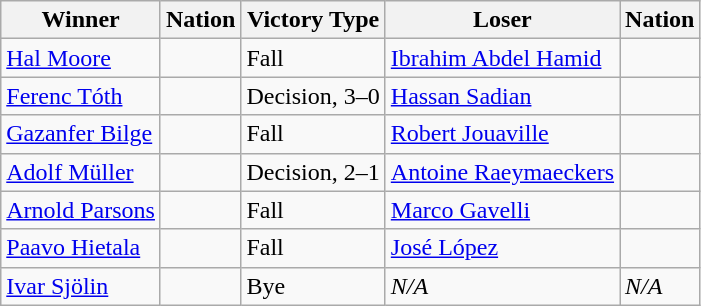<table class="wikitable sortable" style="text-align:left;">
<tr>
<th>Winner</th>
<th>Nation</th>
<th>Victory Type</th>
<th>Loser</th>
<th>Nation</th>
</tr>
<tr>
<td><a href='#'>Hal Moore</a></td>
<td></td>
<td>Fall</td>
<td><a href='#'>Ibrahim Abdel Hamid</a></td>
<td></td>
</tr>
<tr>
<td><a href='#'>Ferenc Tóth</a></td>
<td></td>
<td>Decision, 3–0</td>
<td><a href='#'>Hassan Sadian</a></td>
<td></td>
</tr>
<tr>
<td><a href='#'>Gazanfer Bilge</a></td>
<td></td>
<td>Fall</td>
<td><a href='#'>Robert Jouaville</a></td>
<td></td>
</tr>
<tr>
<td><a href='#'>Adolf Müller</a></td>
<td></td>
<td>Decision, 2–1</td>
<td><a href='#'>Antoine Raeymaeckers</a></td>
<td></td>
</tr>
<tr>
<td><a href='#'>Arnold Parsons</a></td>
<td></td>
<td>Fall</td>
<td><a href='#'>Marco Gavelli</a></td>
<td></td>
</tr>
<tr>
<td><a href='#'>Paavo Hietala</a></td>
<td></td>
<td>Fall</td>
<td><a href='#'>José López</a></td>
<td></td>
</tr>
<tr>
<td><a href='#'>Ivar Sjölin</a></td>
<td></td>
<td>Bye</td>
<td><em>N/A</em></td>
<td><em>N/A</em></td>
</tr>
</table>
